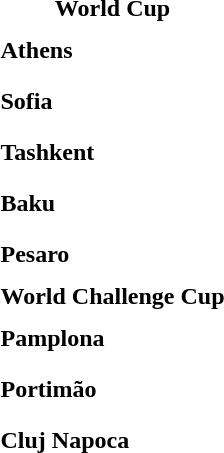<table>
<tr>
<td colspan="4" style="text-align:center;"><strong>World Cup</strong></td>
</tr>
<tr>
<th scope=row style="text-align:left">Athens</th>
<td style="height:30px;"></td>
<td style="height:30px;"></td>
<td style="height:30px;"></td>
</tr>
<tr>
<th scope=row style="text-align:left">Sofia</th>
<td style="height:30px;"></td>
<td style="height:30px;"></td>
<td style="height:30px;"></td>
</tr>
<tr>
<th scope=row style="text-align:left">Tashkent</th>
<td style="height:30px;"></td>
<td style="height:30px;"></td>
<td style="height:30px;"></td>
</tr>
<tr>
<th scope=row style="text-align:left">Baku</th>
<td style="height:30px;"></td>
<td style="height:30px;"></td>
<td style="height:30px;"></td>
</tr>
<tr>
<th scope=row style="text-align:left">Pesaro</th>
<td style="height:30px;"></td>
<td style="height:30px;"></td>
<td style="height:30px;"></td>
</tr>
<tr>
<td colspan="4" style="text-align:center;"><strong>World Challenge Cup</strong></td>
</tr>
<tr>
<th scope=row style="text-align:left">Pamplona</th>
<td style="height:30px;"></td>
<td style="height:30px;"></td>
<td style="height:30px;"></td>
</tr>
<tr>
<th scope=row style="text-align:left">Portimão</th>
<td style="height:30px;"></td>
<td style="height:30px;"></td>
<td style="height:30px;"></td>
</tr>
<tr>
<th scope=row style="text-align:left">Cluj Napoca</th>
<td style="height:30px;"></td>
<td style="height:30px;"></td>
<td style="height:30px;"></td>
</tr>
<tr>
</tr>
</table>
